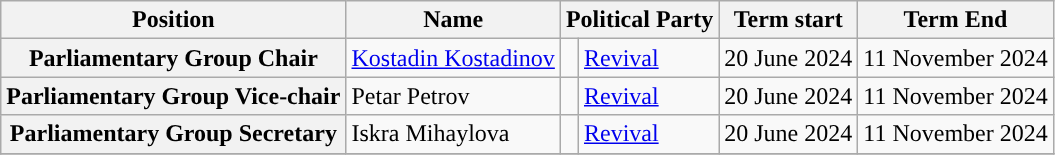<table class="wikitable plainrowheaders">
<tr>
<th>Position</th>
<th>Name</th>
<th colspan="2">Political Party</th>
<th>Term start</th>
<th>Term End</th>
</tr>
<tr>
<th>Parliamentary Group Chair</th>
<td><a href='#'>Kostadin Kostadinov</a></td>
<td style="background:"></td>
<td><a href='#'>Revival</a></td>
<td>20 June 2024</td>
<td>11 November 2024</td>
</tr>
<tr>
<th>Parliamentary Group Vice-chair</th>
<td>Petar Petrov</td>
<td style="background:"></td>
<td><a href='#'>Revival</a></td>
<td>20 June 2024</td>
<td>11 November 2024</td>
</tr>
<tr>
<th>Parliamentary Group Secretary</th>
<td>Iskra Mihaylova</td>
<td style="background:"></td>
<td><a href='#'>Revival</a></td>
<td>20 June 2024</td>
<td>11 November 2024</td>
</tr>
<tr>
</tr>
</table>
